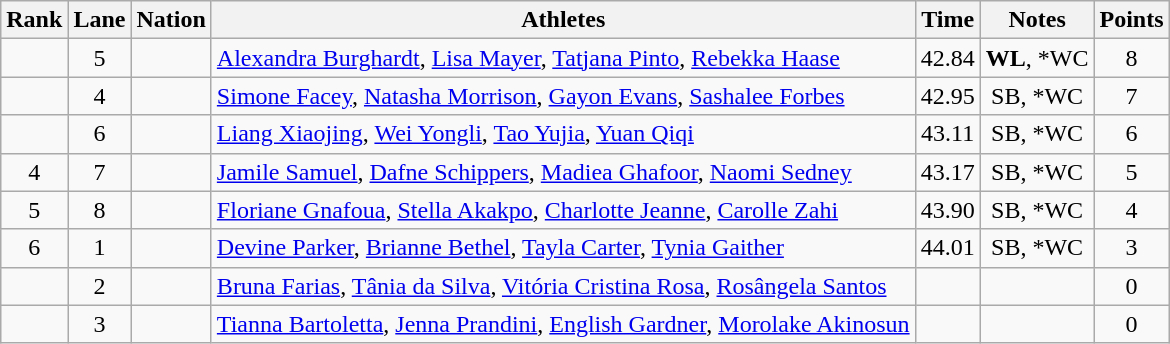<table class="wikitable sortable" style="text-align:center">
<tr>
<th>Rank</th>
<th>Lane</th>
<th>Nation</th>
<th>Athletes</th>
<th>Time</th>
<th>Notes</th>
<th>Points</th>
</tr>
<tr>
<td></td>
<td>5</td>
<td align=left></td>
<td align=left><a href='#'>Alexandra Burghardt</a>, <a href='#'>Lisa Mayer</a>, <a href='#'>Tatjana Pinto</a>, <a href='#'>Rebekka Haase</a></td>
<td>42.84</td>
<td><strong>WL</strong>, *WC</td>
<td>8</td>
</tr>
<tr>
<td></td>
<td>4</td>
<td align=left></td>
<td align=left><a href='#'>Simone Facey</a>, <a href='#'>Natasha Morrison</a>, <a href='#'>Gayon Evans</a>, <a href='#'>Sashalee Forbes</a></td>
<td>42.95</td>
<td>SB, *WC</td>
<td>7</td>
</tr>
<tr>
<td></td>
<td>6</td>
<td align=left></td>
<td align=left><a href='#'>Liang Xiaojing</a>, <a href='#'>Wei Yongli</a>, <a href='#'>Tao Yujia</a>, <a href='#'>Yuan Qiqi</a></td>
<td>43.11</td>
<td>SB, *WC</td>
<td>6</td>
</tr>
<tr>
<td>4</td>
<td>7</td>
<td align=left></td>
<td align=left><a href='#'>Jamile Samuel</a>, <a href='#'>Dafne Schippers</a>, <a href='#'>Madiea Ghafoor</a>, <a href='#'>Naomi Sedney</a></td>
<td>43.17</td>
<td>SB, *WC</td>
<td>5</td>
</tr>
<tr>
<td>5</td>
<td>8</td>
<td align=left></td>
<td align=left><a href='#'>Floriane Gnafoua</a>, <a href='#'>Stella Akakpo</a>, <a href='#'>Charlotte Jeanne</a>, <a href='#'>Carolle Zahi</a></td>
<td>43.90</td>
<td>SB, *WC</td>
<td>4</td>
</tr>
<tr>
<td>6</td>
<td>1</td>
<td align=left></td>
<td align=left><a href='#'>Devine Parker</a>, <a href='#'>Brianne Bethel</a>, <a href='#'>Tayla Carter</a>, <a href='#'>Tynia Gaither</a></td>
<td>44.01</td>
<td>SB, *WC</td>
<td>3</td>
</tr>
<tr>
<td></td>
<td>2</td>
<td align=left></td>
<td align=left><a href='#'>Bruna Farias</a>, <a href='#'>Tânia da Silva</a>, <a href='#'>Vitória Cristina Rosa</a>, <a href='#'>Rosângela Santos</a></td>
<td></td>
<td></td>
<td>0</td>
</tr>
<tr>
<td></td>
<td>3</td>
<td align=left></td>
<td align=left><a href='#'>Tianna Bartoletta</a>, <a href='#'>Jenna Prandini</a>, <a href='#'>English Gardner</a>, <a href='#'>Morolake Akinosun</a></td>
<td></td>
<td></td>
<td>0</td>
</tr>
</table>
